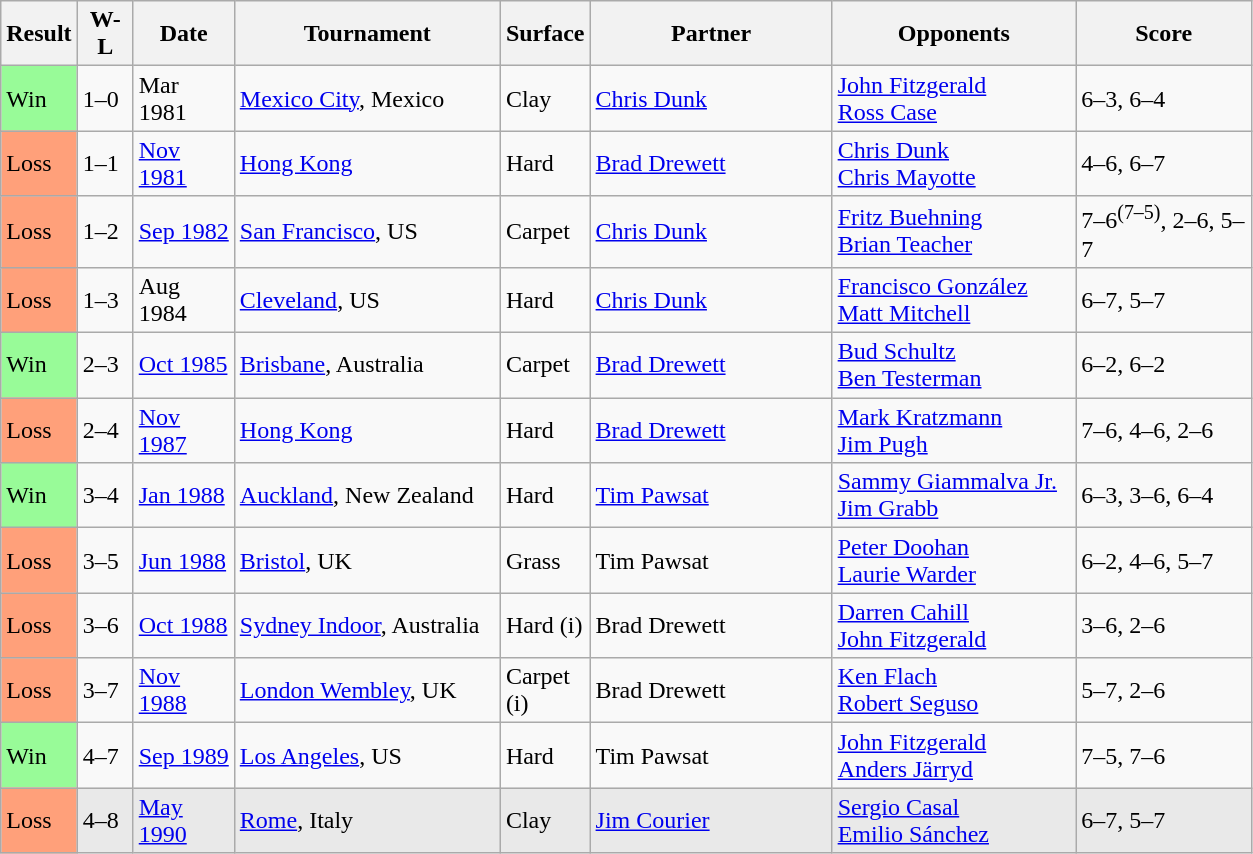<table class="sortable wikitable">
<tr>
<th>Result</th>
<th style="width:30px" class="unsortable">W-L</th>
<th style="width:60px">Date</th>
<th style="width:170px">Tournament</th>
<th style="width:50px">Surface</th>
<th style="width:154px">Partner</th>
<th style="width:155px">Opponents</th>
<th style="width:110px" class="unsortable">Score</th>
</tr>
<tr>
<td style="background:#98fb98;">Win</td>
<td>1–0</td>
<td>Mar 1981</td>
<td><a href='#'>Mexico City</a>, Mexico</td>
<td>Clay</td>
<td> <a href='#'>Chris Dunk</a></td>
<td> <a href='#'>John Fitzgerald</a> <br>  <a href='#'>Ross Case</a></td>
<td>6–3, 6–4</td>
</tr>
<tr>
<td style="background:#ffa07a;">Loss</td>
<td>1–1</td>
<td><a href='#'>Nov 1981</a></td>
<td><a href='#'>Hong Kong</a></td>
<td>Hard</td>
<td> <a href='#'>Brad Drewett</a></td>
<td> <a href='#'>Chris Dunk</a> <br>  <a href='#'>Chris Mayotte</a></td>
<td>4–6, 6–7</td>
</tr>
<tr>
<td style="background:#ffa07a;">Loss</td>
<td>1–2</td>
<td><a href='#'>Sep 1982</a></td>
<td><a href='#'>San Francisco</a>, US</td>
<td>Carpet</td>
<td> <a href='#'>Chris Dunk</a></td>
<td> <a href='#'>Fritz Buehning</a> <br>  <a href='#'>Brian Teacher</a></td>
<td>7–6<sup>(7–5)</sup>, 2–6, 5–7</td>
</tr>
<tr>
<td style="background:#ffa07a;">Loss</td>
<td>1–3</td>
<td>Aug 1984</td>
<td><a href='#'>Cleveland</a>, US</td>
<td>Hard</td>
<td> <a href='#'>Chris Dunk</a></td>
<td> <a href='#'>Francisco González</a> <br>  <a href='#'>Matt Mitchell</a></td>
<td>6–7, 5–7</td>
</tr>
<tr>
<td style="background:#98fb98;">Win</td>
<td>2–3</td>
<td><a href='#'>Oct 1985</a></td>
<td><a href='#'>Brisbane</a>, Australia</td>
<td>Carpet</td>
<td> <a href='#'>Brad Drewett</a></td>
<td> <a href='#'>Bud Schultz</a> <br>  <a href='#'>Ben Testerman</a></td>
<td>6–2, 6–2</td>
</tr>
<tr>
<td style="background:#ffa07a;">Loss</td>
<td>2–4</td>
<td><a href='#'>Nov 1987</a></td>
<td><a href='#'>Hong Kong</a></td>
<td>Hard</td>
<td> <a href='#'>Brad Drewett</a></td>
<td> <a href='#'>Mark Kratzmann</a> <br>  <a href='#'>Jim Pugh</a></td>
<td>7–6, 4–6, 2–6</td>
</tr>
<tr>
<td style="background:#98fb98;">Win</td>
<td>3–4</td>
<td><a href='#'>Jan 1988</a></td>
<td><a href='#'>Auckland</a>, New Zealand</td>
<td>Hard</td>
<td> <a href='#'>Tim Pawsat</a></td>
<td> <a href='#'>Sammy Giammalva Jr.</a> <br>  <a href='#'>Jim Grabb</a></td>
<td>6–3, 3–6, 6–4</td>
</tr>
<tr>
<td style="background:#ffa07a;">Loss</td>
<td>3–5</td>
<td><a href='#'>Jun 1988</a></td>
<td><a href='#'>Bristol</a>, UK</td>
<td>Grass</td>
<td> Tim Pawsat</td>
<td> <a href='#'>Peter Doohan</a> <br>  <a href='#'>Laurie Warder</a></td>
<td>6–2, 4–6, 5–7</td>
</tr>
<tr>
<td style="background:#ffa07a;">Loss</td>
<td>3–6</td>
<td><a href='#'>Oct 1988</a></td>
<td><a href='#'>Sydney Indoor</a>, Australia</td>
<td>Hard (i)</td>
<td> Brad Drewett</td>
<td> <a href='#'>Darren Cahill</a> <br>  <a href='#'>John Fitzgerald</a></td>
<td>3–6, 2–6</td>
</tr>
<tr>
<td style="background:#ffa07a;">Loss</td>
<td>3–7</td>
<td><a href='#'>Nov 1988</a></td>
<td><a href='#'>London Wembley</a>, UK</td>
<td>Carpet (i)</td>
<td> Brad Drewett</td>
<td> <a href='#'>Ken Flach</a> <br>  <a href='#'>Robert Seguso</a></td>
<td>5–7, 2–6</td>
</tr>
<tr>
<td style="background:#98fb98;">Win</td>
<td>4–7</td>
<td><a href='#'>Sep 1989</a></td>
<td><a href='#'>Los Angeles</a>, US</td>
<td>Hard</td>
<td> Tim Pawsat</td>
<td> <a href='#'>John Fitzgerald</a> <br>  <a href='#'>Anders Järryd</a></td>
<td>7–5, 7–6</td>
</tr>
<tr style="background:#e9e9e9;">
<td style="background:#ffa07a;">Loss</td>
<td>4–8</td>
<td><a href='#'>May 1990</a></td>
<td><a href='#'>Rome</a>, Italy</td>
<td>Clay</td>
<td> <a href='#'>Jim Courier</a></td>
<td> <a href='#'>Sergio Casal</a> <br>  <a href='#'>Emilio Sánchez</a></td>
<td>6–7, 5–7</td>
</tr>
</table>
